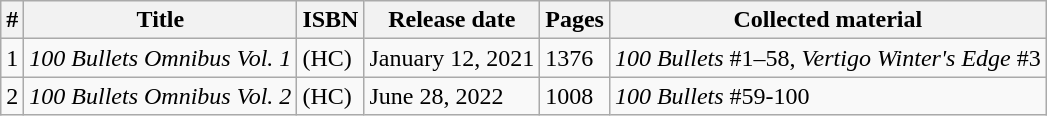<table class="wikitable">
<tr>
<th>#</th>
<th>Title</th>
<th>ISBN</th>
<th>Release date</th>
<th>Pages</th>
<th>Collected material</th>
</tr>
<tr>
<td>1</td>
<td><em>100 Bullets Omnibus Vol. 1</em></td>
<td> (HC)</td>
<td>January 12, 2021</td>
<td>1376</td>
<td><em>100 Bullets</em> #1–58, <em>Vertigo Winter's Edge</em> #3</td>
</tr>
<tr>
<td>2</td>
<td><em>100 Bullets Omnibus Vol. 2</em></td>
<td> (HC)</td>
<td>June 28, 2022</td>
<td>1008</td>
<td><em>100 Bullets</em> #59-100</td>
</tr>
</table>
